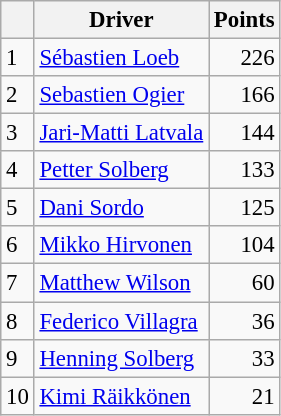<table class="wikitable" style="font-size: 95%;">
<tr>
<th></th>
<th>Driver</th>
<th>Points</th>
</tr>
<tr>
<td>1</td>
<td> <a href='#'>Sébastien Loeb</a></td>
<td align="right">226</td>
</tr>
<tr>
<td>2</td>
<td> <a href='#'>Sebastien Ogier</a></td>
<td align="right">166</td>
</tr>
<tr>
<td>3</td>
<td> <a href='#'>Jari-Matti Latvala</a></td>
<td align="right">144</td>
</tr>
<tr>
<td>4</td>
<td> <a href='#'>Petter Solberg</a></td>
<td align="right">133</td>
</tr>
<tr>
<td>5</td>
<td> <a href='#'>Dani Sordo</a></td>
<td align="right">125</td>
</tr>
<tr>
<td>6</td>
<td> <a href='#'>Mikko Hirvonen</a></td>
<td align="right">104</td>
</tr>
<tr>
<td>7</td>
<td> <a href='#'>Matthew Wilson</a></td>
<td align="right">60</td>
</tr>
<tr>
<td>8</td>
<td> <a href='#'>Federico Villagra</a></td>
<td align="right">36</td>
</tr>
<tr>
<td>9</td>
<td> <a href='#'>Henning Solberg</a></td>
<td align="right">33</td>
</tr>
<tr>
<td>10</td>
<td> <a href='#'>Kimi Räikkönen</a></td>
<td align="right">21</td>
</tr>
</table>
